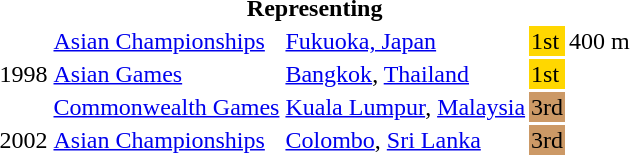<table>
<tr>
<th colspan="5">Representing </th>
</tr>
<tr>
<td rowspan=3>1998</td>
<td><a href='#'>Asian Championships</a></td>
<td><a href='#'>Fukuoka, Japan</a></td>
<td bgcolor="gold">1st</td>
<td>400 m</td>
</tr>
<tr>
<td><a href='#'>Asian Games</a></td>
<td><a href='#'>Bangkok</a>, <a href='#'>Thailand</a></td>
<td bgcolor="gold">1st</td>
</tr>
<tr>
<td><a href='#'>Commonwealth Games</a></td>
<td><a href='#'>Kuala Lumpur</a>, <a href='#'>Malaysia</a></td>
<td bgcolor=CC9966>3rd</td>
</tr>
<tr>
<td>2002</td>
<td><a href='#'>Asian Championships</a></td>
<td><a href='#'>Colombo</a>, <a href='#'>Sri Lanka</a></td>
<td bgcolor=CC9966>3rd</td>
</tr>
</table>
